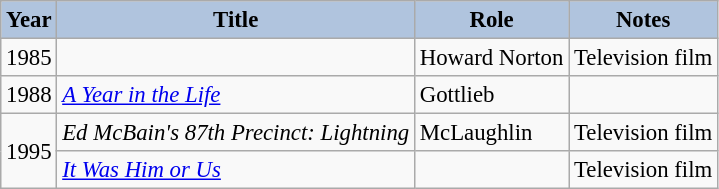<table class="wikitable" style="font-size:95%;">
<tr>
<th style="background:#B0C4DE;">Year</th>
<th style="background:#B0C4DE;">Title</th>
<th style="background:#B0C4DE;">Role</th>
<th style="background:#B0C4DE;">Notes</th>
</tr>
<tr>
<td>1985</td>
<td><em></em></td>
<td>Howard Norton</td>
<td>Television film</td>
</tr>
<tr>
<td>1988</td>
<td><em><a href='#'>A Year in the Life</a></em></td>
<td>Gottlieb</td>
<td></td>
</tr>
<tr>
<td rowspan=2>1995</td>
<td><em>Ed McBain's 87th Precinct: Lightning</em></td>
<td>McLaughlin</td>
<td>Television film</td>
</tr>
<tr>
<td><em><a href='#'>It Was Him or Us</a></em></td>
<td></td>
<td>Television film</td>
</tr>
</table>
